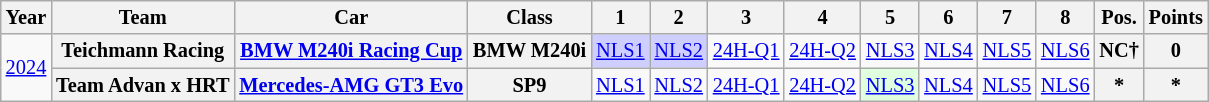<table class="wikitable" border="1" style="text-align:center; font-size:85%;">
<tr>
<th>Year</th>
<th>Team</th>
<th>Car</th>
<th>Class</th>
<th>1</th>
<th>2</th>
<th>3</th>
<th>4</th>
<th>5</th>
<th>6</th>
<th>7</th>
<th>8</th>
<th>Pos.</th>
<th>Points</th>
</tr>
<tr>
<td rowspan="2"><a href='#'>2024</a></td>
<th nowrap>Teichmann Racing</th>
<th nowrap><a href='#'>BMW M240i Racing Cup</a></th>
<th nowrap>BMW M240i</th>
<td style="background:#CFCFFF;"><a href='#'>NLS1</a><br></td>
<td style="background:#CFCFFF;"><a href='#'>NLS2</a><br></td>
<td style="background:#;"><a href='#'>24H-Q1</a></td>
<td style="background:#;"><a href='#'>24H-Q2</a></td>
<td style="background:#;"><a href='#'>NLS3</a></td>
<td style="background:#;"><a href='#'>NLS4</a></td>
<td style="background:#;"><a href='#'>NLS5</a></td>
<td style="background:#;"><a href='#'>NLS6</a></td>
<th>NC†</th>
<th>0</th>
</tr>
<tr>
<th nowrap>Team Advan x HRT</th>
<th nowrap><a href='#'>Mercedes-AMG GT3 Evo</a></th>
<th>SP9</th>
<td style="background:#;"><a href='#'>NLS1</a></td>
<td style="background:#;"><a href='#'>NLS2</a></td>
<td style="background:#;"><a href='#'>24H-Q1</a></td>
<td style="background:#;"><a href='#'>24H-Q2</a></td>
<td style="background:#DFFFDF;"><a href='#'>NLS3</a><br></td>
<td style="background:#;"><a href='#'>NLS4</a></td>
<td style="background:#;"><a href='#'>NLS5</a></td>
<td style="background:#;"><a href='#'>NLS6</a></td>
<th>*</th>
<th>*</th>
</tr>
</table>
